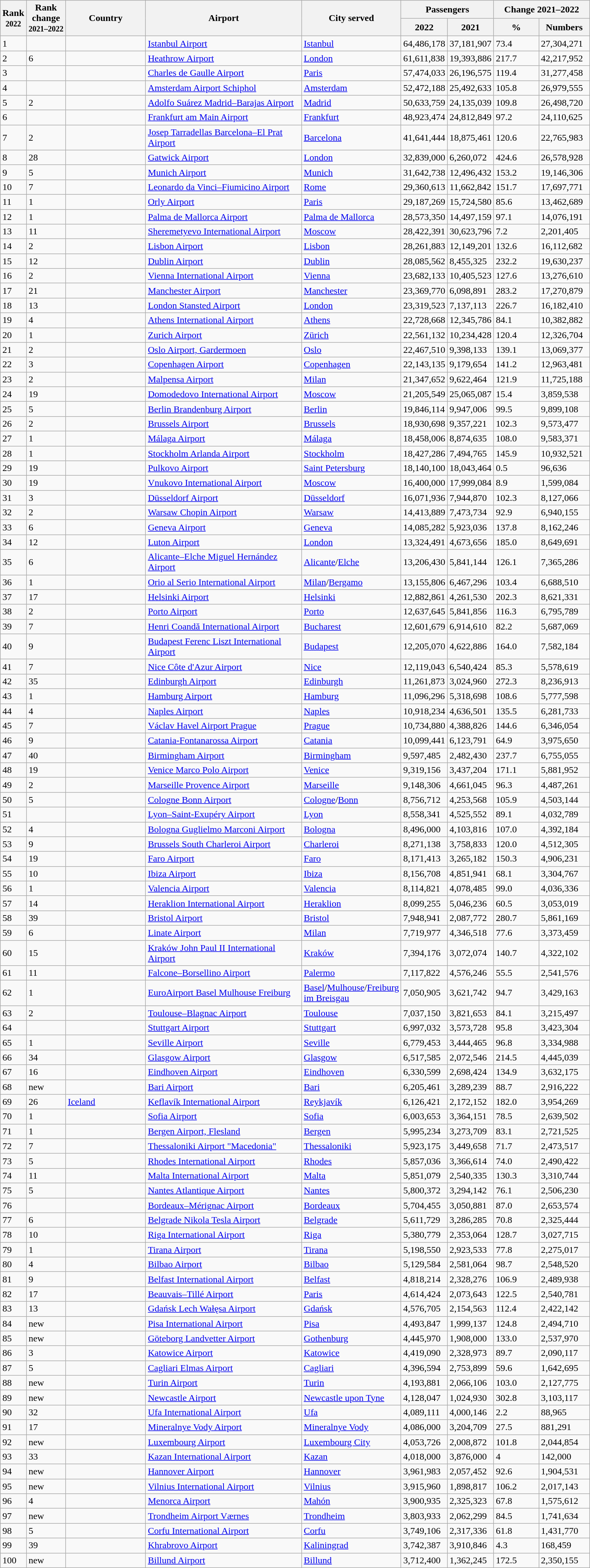<table class="wikitable sortable">
<tr>
<th rowspan=2>Rank<br><small>2022</small></th>
<th rowspan=2>Rank<br>change<br><small>2021–2022</small></th>
<th rowspan=2 style="width:130px;">Country</th>
<th rowspan=2 style="width:260px;">Airport</th>
<th rowspan=2 style="width:110px;">City served</th>
<th colspan=2>Passengers</th>
<th colspan=2>Change 2021–2022</th>
</tr>
<tr>
<th>2022</th>
<th>2021</th>
<th style="width:70px;">%</th>
<th style="width:80px;">Numbers</th>
</tr>
<tr>
<td>1</td>
<td></td>
<td></td>
<td><a href='#'>Istanbul Airport</a></td>
<td><a href='#'>Istanbul</a></td>
<td>64,486,178</td>
<td>37,181,907</td>
<td> 73.4</td>
<td> 27,304,271</td>
</tr>
<tr>
<td>2</td>
<td> 6</td>
<td></td>
<td><a href='#'>Heathrow Airport</a></td>
<td><a href='#'>London</a></td>
<td>61,611,838</td>
<td>19,393,886</td>
<td> 217.7</td>
<td> 42,217,952</td>
</tr>
<tr>
<td>3</td>
<td></td>
<td></td>
<td><a href='#'>Charles de Gaulle Airport</a></td>
<td><a href='#'>Paris</a></td>
<td>57,474,033</td>
<td>26,196,575</td>
<td> 119.4</td>
<td> 31,277,458</td>
</tr>
<tr>
<td>4</td>
<td></td>
<td></td>
<td><a href='#'>Amsterdam Airport Schiphol</a></td>
<td><a href='#'>Amsterdam</a></td>
<td>52,472,188</td>
<td>25,492,633</td>
<td> 105.8</td>
<td> 26,979,555</td>
</tr>
<tr>
<td>5</td>
<td> 2</td>
<td></td>
<td><a href='#'>Adolfo Suárez Madrid–Barajas Airport</a></td>
<td><a href='#'>Madrid</a></td>
<td>50,633,759</td>
<td>24,135,039</td>
<td> 109.8</td>
<td> 26,498,720</td>
</tr>
<tr>
<td>6</td>
<td></td>
<td></td>
<td><a href='#'>Frankfurt am Main Airport</a></td>
<td><a href='#'>Frankfurt</a></td>
<td>48,923,474</td>
<td>24,812,849</td>
<td> 97.2</td>
<td> 24,110,625</td>
</tr>
<tr>
<td>7</td>
<td> 2</td>
<td></td>
<td><a href='#'>Josep Tarradellas Barcelona–El Prat Airport</a></td>
<td><a href='#'>Barcelona</a></td>
<td>41,641,444</td>
<td>18,875,461</td>
<td> 120.6</td>
<td> 22,765,983</td>
</tr>
<tr>
<td>8</td>
<td> 28</td>
<td></td>
<td><a href='#'>Gatwick Airport</a></td>
<td><a href='#'>London</a></td>
<td>32,839,000</td>
<td>6,260,072</td>
<td> 424.6</td>
<td> 26,578,928</td>
</tr>
<tr>
<td>9</td>
<td> 5</td>
<td></td>
<td><a href='#'>Munich Airport</a></td>
<td><a href='#'>Munich</a></td>
<td>31,642,738</td>
<td>12,496,432</td>
<td> 153.2</td>
<td> 19,146,306</td>
</tr>
<tr>
<td>10</td>
<td> 7</td>
<td></td>
<td><a href='#'>Leonardo da Vinci–Fiumicino Airport</a></td>
<td><a href='#'>Rome</a></td>
<td>29,360,613</td>
<td>11,662,842</td>
<td> 151.7</td>
<td> 17,697,771</td>
</tr>
<tr>
<td>11</td>
<td> 1</td>
<td></td>
<td><a href='#'>Orly Airport</a></td>
<td><a href='#'>Paris</a></td>
<td>29,187,269</td>
<td>15,724,580</td>
<td> 85.6</td>
<td> 13,462,689</td>
</tr>
<tr>
<td>12</td>
<td> 1</td>
<td></td>
<td><a href='#'>Palma de Mallorca Airport</a></td>
<td><a href='#'>Palma de Mallorca</a></td>
<td>28,573,350</td>
<td>14,497,159</td>
<td> 97.1</td>
<td> 14,076,191</td>
</tr>
<tr>
<td>13</td>
<td> 11</td>
<td></td>
<td><a href='#'>Sheremetyevo International Airport</a></td>
<td><a href='#'>Moscow</a></td>
<td>28,422,391</td>
<td>30,623,796</td>
<td> 7.2</td>
<td> 2,201,405</td>
</tr>
<tr>
<td>14</td>
<td> 2</td>
<td></td>
<td><a href='#'>Lisbon Airport</a></td>
<td><a href='#'>Lisbon</a></td>
<td>28,261,883</td>
<td>12,149,201</td>
<td>  132.6</td>
<td> 16,112,682</td>
</tr>
<tr>
<td>15</td>
<td> 12</td>
<td></td>
<td><a href='#'>Dublin Airport</a></td>
<td><a href='#'>Dublin</a></td>
<td>28,085,562</td>
<td>8,455,325</td>
<td> 232.2</td>
<td> 19,630,237</td>
</tr>
<tr>
<td>16</td>
<td> 2</td>
<td></td>
<td><a href='#'>Vienna International Airport</a></td>
<td><a href='#'>Vienna</a></td>
<td>23,682,133</td>
<td>10,405,523</td>
<td> 127.6</td>
<td> 13,276,610</td>
</tr>
<tr>
<td>17</td>
<td> 21</td>
<td></td>
<td><a href='#'>Manchester Airport</a></td>
<td><a href='#'>Manchester</a></td>
<td>23,369,770</td>
<td>6,098,891</td>
<td> 283.2</td>
<td> 17,270,879</td>
</tr>
<tr>
<td>18</td>
<td> 13</td>
<td></td>
<td><a href='#'>London Stansted Airport</a></td>
<td><a href='#'>London</a></td>
<td>23,319,523</td>
<td>7,137,113</td>
<td> 226.7</td>
<td> 16,182,410</td>
</tr>
<tr>
<td>19</td>
<td> 4</td>
<td></td>
<td><a href='#'>Athens International Airport</a></td>
<td><a href='#'>Athens</a></td>
<td>22,728,668</td>
<td>12,345,786</td>
<td> 84.1</td>
<td> 10,382,882</td>
</tr>
<tr>
<td>20</td>
<td> 1</td>
<td></td>
<td><a href='#'>Zurich Airport</a></td>
<td><a href='#'>Zürich</a></td>
<td>22,561,132</td>
<td>10,234,428</td>
<td> 120.4</td>
<td> 12,326,704</td>
</tr>
<tr>
<td>21</td>
<td> 2</td>
<td></td>
<td><a href='#'>Oslo Airport, Gardermoen</a></td>
<td><a href='#'>Oslo</a></td>
<td>22,467,510</td>
<td>9,398,133</td>
<td> 139.1</td>
<td> 13,069,377</td>
</tr>
<tr>
<td>22</td>
<td> 3</td>
<td></td>
<td><a href='#'>Copenhagen Airport</a></td>
<td><a href='#'>Copenhagen</a></td>
<td>22,143,135</td>
<td>9,179,654</td>
<td> 141.2</td>
<td> 12,963,481</td>
</tr>
<tr>
<td>23</td>
<td> 2</td>
<td></td>
<td><a href='#'>Malpensa Airport</a></td>
<td><a href='#'>Milan</a></td>
<td>21,347,652</td>
<td>9,622,464</td>
<td> 121.9</td>
<td> 11,725,188</td>
</tr>
<tr>
<td>24</td>
<td> 19</td>
<td></td>
<td><a href='#'>Domodedovo International Airport</a></td>
<td><a href='#'>Moscow</a></td>
<td>21,205,549</td>
<td>25,065,087</td>
<td> 15.4</td>
<td> 3,859,538</td>
</tr>
<tr>
<td>25</td>
<td> 5</td>
<td></td>
<td><a href='#'>Berlin Brandenburg Airport</a></td>
<td><a href='#'>Berlin</a></td>
<td>19,846,114</td>
<td>9,947,006</td>
<td> 99.5</td>
<td> 9,899,108</td>
</tr>
<tr>
<td>26</td>
<td> 2</td>
<td></td>
<td><a href='#'>Brussels Airport</a></td>
<td><a href='#'>Brussels</a></td>
<td>18,930,698</td>
<td>9,357,221</td>
<td> 102.3</td>
<td> 9,573,477</td>
</tr>
<tr>
<td>27</td>
<td> 1</td>
<td></td>
<td><a href='#'>Málaga Airport</a></td>
<td><a href='#'>Málaga</a></td>
<td>18,458,006</td>
<td>8,874,635</td>
<td> 108.0</td>
<td> 9,583,371</td>
</tr>
<tr>
<td>28</td>
<td> 1</td>
<td></td>
<td><a href='#'>Stockholm Arlanda Airport</a></td>
<td><a href='#'>Stockholm</a></td>
<td>18,427,286</td>
<td>7,494,765</td>
<td> 145.9</td>
<td> 10,932,521</td>
</tr>
<tr>
<td>29</td>
<td> 19</td>
<td></td>
<td><a href='#'>Pulkovo Airport</a></td>
<td><a href='#'>Saint Petersburg</a></td>
<td>18,140,100</td>
<td>18,043,464</td>
<td> 0.5</td>
<td> 96,636</td>
</tr>
<tr>
<td>30</td>
<td> 19</td>
<td></td>
<td><a href='#'>Vnukovo International Airport</a></td>
<td><a href='#'>Moscow</a></td>
<td>16,400,000</td>
<td>17,999,084</td>
<td> 8.9</td>
<td> 1,599,084</td>
</tr>
<tr>
<td>31</td>
<td> 3</td>
<td></td>
<td><a href='#'>Düsseldorf Airport</a></td>
<td><a href='#'>Düsseldorf</a></td>
<td>16,071,936</td>
<td>7,944,870</td>
<td> 102.3</td>
<td> 8,127,066</td>
</tr>
<tr>
<td>32</td>
<td> 2</td>
<td></td>
<td><a href='#'>Warsaw Chopin Airport</a></td>
<td><a href='#'>Warsaw</a></td>
<td>14,413,889</td>
<td>7,473,734</td>
<td> 92.9</td>
<td> 6,940,155</td>
</tr>
<tr>
<td>33</td>
<td> 6</td>
<td></td>
<td><a href='#'>Geneva Airport</a></td>
<td><a href='#'>Geneva</a></td>
<td>14,085,282</td>
<td>5,923,036</td>
<td> 137.8</td>
<td> 8,162,246</td>
</tr>
<tr>
<td>34</td>
<td> 12</td>
<td></td>
<td><a href='#'>Luton Airport</a></td>
<td><a href='#'>London</a></td>
<td>13,324,491</td>
<td>4,673,656</td>
<td> 185.0</td>
<td> 8,649,691</td>
</tr>
<tr>
<td>35</td>
<td> 6</td>
<td></td>
<td><a href='#'>Alicante–Elche Miguel Hernández Airport</a></td>
<td><a href='#'>Alicante</a>/<a href='#'>Elche</a></td>
<td>13,206,430</td>
<td>5,841,144</td>
<td> 126.1</td>
<td> 7,365,286</td>
</tr>
<tr>
<td>36</td>
<td> 1</td>
<td></td>
<td><a href='#'>Orio al Serio International Airport</a></td>
<td><a href='#'>Milan</a>/<a href='#'>Bergamo</a></td>
<td>13,155,806</td>
<td>6,467,296</td>
<td> 103.4</td>
<td> 6,688,510</td>
</tr>
<tr>
<td>37</td>
<td> 17</td>
<td></td>
<td><a href='#'>Helsinki Airport</a></td>
<td><a href='#'>Helsinki</a></td>
<td>12,882,861</td>
<td>4,261,530</td>
<td> 202.3</td>
<td> 8,621,331</td>
</tr>
<tr>
<td>38</td>
<td> 2</td>
<td></td>
<td><a href='#'>Porto Airport</a></td>
<td><a href='#'>Porto</a></td>
<td>12,637,645</td>
<td>5,841,856</td>
<td> 116.3</td>
<td> 6,795,789</td>
</tr>
<tr>
<td>39</td>
<td> 7</td>
<td></td>
<td><a href='#'>Henri Coandă International Airport</a></td>
<td><a href='#'>Bucharest</a></td>
<td>12,601,679</td>
<td>6,914,610</td>
<td> 82.2</td>
<td> 5,687,069</td>
</tr>
<tr>
<td>40</td>
<td> 9</td>
<td></td>
<td><a href='#'>Budapest Ferenc Liszt International Airport</a></td>
<td><a href='#'>Budapest</a></td>
<td>12,205,070</td>
<td>4,622,886</td>
<td> 164.0</td>
<td> 7,582,184</td>
</tr>
<tr>
<td>41</td>
<td> 7</td>
<td></td>
<td><a href='#'>Nice Côte d'Azur Airport</a></td>
<td><a href='#'>Nice</a></td>
<td>12,119,043</td>
<td>6,540,424</td>
<td> 85.3</td>
<td> 5,578,619</td>
</tr>
<tr>
<td>42</td>
<td> 35</td>
<td></td>
<td><a href='#'>Edinburgh Airport</a></td>
<td><a href='#'>Edinburgh</a></td>
<td>11,261,873</td>
<td>3,024,960</td>
<td> 272.3</td>
<td> 8,236,913</td>
</tr>
<tr>
<td>43</td>
<td> 1</td>
<td></td>
<td><a href='#'>Hamburg Airport</a></td>
<td><a href='#'>Hamburg</a></td>
<td>11,096,296</td>
<td>5,318,698</td>
<td> 108.6</td>
<td> 5,777,598</td>
</tr>
<tr>
<td>44</td>
<td> 4</td>
<td></td>
<td><a href='#'>Naples Airport</a></td>
<td><a href='#'>Naples</a></td>
<td>10,918,234</td>
<td>4,636,501</td>
<td> 135.5</td>
<td> 6,281,733</td>
</tr>
<tr>
<td>45</td>
<td> 7</td>
<td></td>
<td><a href='#'>Václav Havel Airport Prague</a></td>
<td><a href='#'>Prague</a></td>
<td>10,734,880</td>
<td>4,388,826</td>
<td> 144.6</td>
<td> 6,346,054</td>
</tr>
<tr>
<td>46</td>
<td> 9</td>
<td></td>
<td><a href='#'>Catania-Fontanarossa Airport</a></td>
<td><a href='#'>Catania</a></td>
<td>10,099,441</td>
<td>6,123,791</td>
<td> 64.9</td>
<td> 3,975,650</td>
</tr>
<tr>
<td>47</td>
<td> 40</td>
<td></td>
<td><a href='#'>Birmingham Airport</a></td>
<td><a href='#'>Birmingham</a></td>
<td>9,597,485</td>
<td>2,482,430</td>
<td> 237.7</td>
<td> 6,755,055</td>
</tr>
<tr>
<td>48</td>
<td> 19</td>
<td></td>
<td><a href='#'>Venice Marco Polo Airport</a></td>
<td><a href='#'>Venice</a></td>
<td>9,319,156</td>
<td>3,437,204</td>
<td> 171.1</td>
<td> 5,881,952</td>
</tr>
<tr>
<td>49</td>
<td> 2</td>
<td></td>
<td><a href='#'>Marseille Provence Airport</a></td>
<td><a href='#'>Marseille</a></td>
<td>9,148,306</td>
<td>4,661,045</td>
<td> 96.3</td>
<td> 4,487,261</td>
</tr>
<tr>
<td>50</td>
<td> 5</td>
<td></td>
<td><a href='#'>Cologne Bonn Airport</a></td>
<td><a href='#'>Cologne</a>/<a href='#'>Bonn</a></td>
<td>8,756,712</td>
<td>4,253,568</td>
<td> 105.9</td>
<td> 4,503,144</td>
</tr>
<tr>
<td>51</td>
<td></td>
<td></td>
<td><a href='#'>Lyon–Saint-Exupéry Airport</a></td>
<td><a href='#'>Lyon</a></td>
<td>8,558,341</td>
<td>4,525,552</td>
<td> 89.1</td>
<td> 4,032,789</td>
</tr>
<tr>
<td>52</td>
<td> 4</td>
<td></td>
<td><a href='#'>Bologna Guglielmo Marconi Airport</a></td>
<td><a href='#'>Bologna</a></td>
<td>8,496,000</td>
<td>4,103,816</td>
<td> 107.0</td>
<td> 4,392,184</td>
</tr>
<tr>
<td>53</td>
<td> 9</td>
<td></td>
<td><a href='#'>Brussels South Charleroi Airport</a></td>
<td><a href='#'>Charleroi</a></td>
<td>8,271,138</td>
<td>3,758,833</td>
<td> 120.0</td>
<td> 4,512,305</td>
</tr>
<tr>
<td>54</td>
<td> 19</td>
<td></td>
<td><a href='#'>Faro Airport</a></td>
<td><a href='#'>Faro</a></td>
<td>8,171,413</td>
<td>3,265,182</td>
<td> 150.3</td>
<td> 4,906,231</td>
</tr>
<tr>
<td>55</td>
<td> 10</td>
<td></td>
<td><a href='#'>Ibiza Airport</a></td>
<td><a href='#'>Ibiza</a></td>
<td>8,156,708</td>
<td>4,851,941</td>
<td> 68.1</td>
<td> 3,304,767</td>
</tr>
<tr>
<td>56</td>
<td> 1</td>
<td></td>
<td><a href='#'>Valencia Airport</a></td>
<td><a href='#'>Valencia</a></td>
<td>8,114,821</td>
<td>4,078,485</td>
<td> 99.0</td>
<td> 4,036,336</td>
</tr>
<tr>
<td>57</td>
<td> 14</td>
<td></td>
<td><a href='#'>Heraklion International Airport</a></td>
<td><a href='#'>Heraklion</a></td>
<td>8,099,255</td>
<td>5,046,236</td>
<td> 60.5</td>
<td> 3,053,019</td>
</tr>
<tr>
<td>58</td>
<td> 39</td>
<td></td>
<td><a href='#'>Bristol Airport</a></td>
<td><a href='#'>Bristol</a></td>
<td>7,948,941</td>
<td>2,087,772</td>
<td> 280.7</td>
<td> 5,861,169</td>
</tr>
<tr>
<td>59</td>
<td> 6</td>
<td></td>
<td><a href='#'>Linate Airport</a></td>
<td><a href='#'>Milan</a></td>
<td>7,719,977</td>
<td>4,346,518</td>
<td> 77.6</td>
<td> 3,373,459</td>
</tr>
<tr>
<td>60</td>
<td> 15</td>
<td></td>
<td><a href='#'>Kraków John Paul II International Airport</a></td>
<td><a href='#'>Kraków</a></td>
<td>7,394,176</td>
<td>3,072,074</td>
<td> 140.7</td>
<td> 4,322,102</td>
</tr>
<tr>
<td>61</td>
<td> 11</td>
<td></td>
<td><a href='#'>Falcone–Borsellino Airport</a></td>
<td><a href='#'>Palermo</a></td>
<td>7,117,822</td>
<td>4,576,246</td>
<td> 55.5</td>
<td> 2,541,576</td>
</tr>
<tr>
<td>62</td>
<td> 1</td>
<td><br></td>
<td><a href='#'>EuroAirport Basel Mulhouse Freiburg</a></td>
<td><a href='#'>Basel</a>/<a href='#'>Mulhouse</a>/<a href='#'>Freiburg im Breisgau</a></td>
<td>7,050,905</td>
<td>3,621,742</td>
<td> 94.7</td>
<td> 3,429,163</td>
</tr>
<tr>
<td>63</td>
<td> 2</td>
<td></td>
<td><a href='#'>Toulouse–Blagnac Airport</a></td>
<td><a href='#'>Toulouse</a></td>
<td>7,037,150</td>
<td>3,821,653</td>
<td> 84.1</td>
<td> 3,215,497</td>
</tr>
<tr>
<td>64</td>
<td></td>
<td></td>
<td><a href='#'>Stuttgart Airport</a></td>
<td><a href='#'>Stuttgart</a></td>
<td>6,997,032</td>
<td>3,573,728</td>
<td> 95.8</td>
<td> 3,423,304</td>
</tr>
<tr>
<td>65</td>
<td> 1</td>
<td></td>
<td><a href='#'>Seville Airport</a></td>
<td><a href='#'>Seville</a></td>
<td>6,779,453</td>
<td>3,444,465</td>
<td> 96.8</td>
<td> 3,334,988</td>
</tr>
<tr>
<td>66</td>
<td> 34</td>
<td></td>
<td><a href='#'>Glasgow Airport</a></td>
<td><a href='#'>Glasgow</a></td>
<td>6,517,585</td>
<td>2,072,546</td>
<td> 214.5</td>
<td> 4,445,039</td>
</tr>
<tr>
<td>67</td>
<td> 16</td>
<td></td>
<td><a href='#'>Eindhoven Airport</a></td>
<td><a href='#'>Eindhoven</a></td>
<td>6,330,599</td>
<td>2,698,424</td>
<td> 134.9</td>
<td> 3,632,175</td>
</tr>
<tr>
<td>68</td>
<td>new</td>
<td></td>
<td><a href='#'>Bari Airport</a></td>
<td><a href='#'>Bari</a></td>
<td>6,205,461</td>
<td>3,289,239</td>
<td> 88.7</td>
<td> 2,916,222</td>
</tr>
<tr>
<td>69</td>
<td> 26</td>
<td> <a href='#'>Iceland</a></td>
<td><a href='#'>Keflavík International Airport</a></td>
<td><a href='#'>Reykjavík</a></td>
<td>6,126,421</td>
<td>2,172,152</td>
<td> 182.0</td>
<td> 3,954,269</td>
</tr>
<tr>
<td>70</td>
<td> 1</td>
<td></td>
<td><a href='#'>Sofia Airport</a></td>
<td><a href='#'>Sofia</a></td>
<td>6,003,653</td>
<td>3,364,151</td>
<td> 78.5</td>
<td> 2,639,502</td>
</tr>
<tr>
<td>71</td>
<td> 1</td>
<td></td>
<td><a href='#'>Bergen Airport, Flesland</a></td>
<td><a href='#'>Bergen</a></td>
<td>5,995,234</td>
<td>3,273,709</td>
<td> 83.1</td>
<td> 2,721,525</td>
</tr>
<tr>
<td>72</td>
<td> 7</td>
<td></td>
<td><a href='#'>Thessaloniki Airport "Macedonia"</a></td>
<td><a href='#'>Thessaloniki</a></td>
<td>5,923,175</td>
<td>3,449,658</td>
<td> 71.7</td>
<td> 2,473,517</td>
</tr>
<tr>
<td>73</td>
<td> 5</td>
<td></td>
<td><a href='#'>Rhodes International Airport</a></td>
<td><a href='#'>Rhodes</a></td>
<td>5,857,036</td>
<td>3,366,614</td>
<td> 74.0</td>
<td> 2,490,422</td>
</tr>
<tr>
<td>74</td>
<td> 11</td>
<td></td>
<td><a href='#'>Malta International Airport</a></td>
<td><a href='#'>Malta</a></td>
<td>5,851,079</td>
<td>2,540,335</td>
<td> 130.3</td>
<td> 3,310,744</td>
</tr>
<tr>
<td>75</td>
<td> 5</td>
<td></td>
<td><a href='#'>Nantes Atlantique Airport</a></td>
<td><a href='#'>Nantes</a></td>
<td>5,800,372</td>
<td>3,294,142</td>
<td> 76.1</td>
<td> 2,506,230</td>
</tr>
<tr>
<td>76</td>
<td></td>
<td></td>
<td><a href='#'>Bordeaux–Mérignac Airport</a></td>
<td><a href='#'>Bordeaux</a></td>
<td>5,704,455</td>
<td>3,050,881</td>
<td> 87.0</td>
<td> 2,653,574</td>
</tr>
<tr>
<td>77</td>
<td> 6</td>
<td></td>
<td><a href='#'>Belgrade Nikola Tesla Airport</a></td>
<td><a href='#'>Belgrade</a></td>
<td>5,611,729</td>
<td>3,286,285</td>
<td> 70.8</td>
<td> 2,325,444</td>
</tr>
<tr>
<td>78</td>
<td> 10</td>
<td></td>
<td><a href='#'>Riga International Airport</a></td>
<td><a href='#'>Riga</a></td>
<td>5,380,779</td>
<td>2,353,064</td>
<td> 128.7</td>
<td> 3,027,715</td>
</tr>
<tr>
<td>79</td>
<td> 1</td>
<td></td>
<td><a href='#'>Tirana Airport</a></td>
<td><a href='#'>Tirana</a></td>
<td>5,198,550</td>
<td>2,923,533</td>
<td> 77.8</td>
<td> 2,275,017</td>
</tr>
<tr>
<td>80</td>
<td> 4</td>
<td></td>
<td><a href='#'>Bilbao Airport</a></td>
<td><a href='#'>Bilbao</a></td>
<td>5,129,584</td>
<td>2,581,064</td>
<td> 98.7</td>
<td> 2,548,520</td>
</tr>
<tr>
<td>81</td>
<td> 9</td>
<td></td>
<td><a href='#'>Belfast International Airport</a></td>
<td><a href='#'>Belfast</a></td>
<td>4,818,214</td>
<td>2,328,276</td>
<td> 106.9</td>
<td> 2,489,938</td>
</tr>
<tr>
<td>82</td>
<td> 17</td>
<td></td>
<td><a href='#'>Beauvais–Tillé Airport</a></td>
<td><a href='#'>Paris</a></td>
<td>4,614,424</td>
<td>2,073,643</td>
<td> 122.5</td>
<td> 2,540,781</td>
</tr>
<tr>
<td>83</td>
<td> 13</td>
<td></td>
<td><a href='#'>Gdańsk Lech Wałęsa Airport</a></td>
<td><a href='#'>Gdańsk</a></td>
<td>4,576,705</td>
<td>2,154,563</td>
<td> 112.4</td>
<td> 2,422,142</td>
</tr>
<tr>
<td>84</td>
<td>new</td>
<td></td>
<td><a href='#'>Pisa International Airport</a></td>
<td><a href='#'>Pisa</a></td>
<td>4,493,847</td>
<td>1,999,137</td>
<td> 124.8</td>
<td> 2,494,710</td>
</tr>
<tr>
<td>85</td>
<td>new</td>
<td></td>
<td><a href='#'>Göteborg Landvetter Airport</a></td>
<td><a href='#'>Gothenburg</a></td>
<td>4,445,970</td>
<td>1,908,000</td>
<td> 133.0</td>
<td> 2,537,970</td>
</tr>
<tr>
<td>86</td>
<td> 3</td>
<td></td>
<td><a href='#'>Katowice Airport</a></td>
<td><a href='#'>Katowice</a></td>
<td>4,419,090</td>
<td>2,328,973</td>
<td> 89.7</td>
<td> 2,090,117</td>
</tr>
<tr>
<td>87</td>
<td> 5</td>
<td></td>
<td><a href='#'>Cagliari Elmas Airport</a></td>
<td><a href='#'>Cagliari</a></td>
<td>4,396,594</td>
<td>2,753,899</td>
<td> 59.6</td>
<td> 1,642,695</td>
</tr>
<tr>
<td>88</td>
<td>new</td>
<td></td>
<td><a href='#'>Turin Airport</a></td>
<td><a href='#'>Turin</a></td>
<td>4,193,881</td>
<td>2,066,106</td>
<td> 103.0</td>
<td> 2,127,775</td>
</tr>
<tr>
<td>89</td>
<td>new</td>
<td></td>
<td><a href='#'>Newcastle Airport</a></td>
<td><a href='#'>Newcastle upon Tyne</a></td>
<td>4,128,047</td>
<td>1,024,930</td>
<td> 302.8</td>
<td> 3,103,117</td>
</tr>
<tr>
<td>90</td>
<td> 32</td>
<td></td>
<td><a href='#'>Ufa International Airport</a></td>
<td><a href='#'>Ufa</a></td>
<td>4,089,111</td>
<td>4,000,146</td>
<td> 2.2</td>
<td> 88,965</td>
</tr>
<tr>
<td>91</td>
<td> 17</td>
<td></td>
<td><a href='#'>Mineralnye Vody Airport</a></td>
<td><a href='#'>Mineralnye Vody</a></td>
<td>4,086,000</td>
<td>3,204,709</td>
<td> 27.5</td>
<td> 881,291</td>
</tr>
<tr>
<td>92</td>
<td>new</td>
<td></td>
<td><a href='#'>Luxembourg Airport</a></td>
<td><a href='#'>Luxembourg City</a></td>
<td>4,053,726</td>
<td>2,008,872</td>
<td> 101.8</td>
<td> 2,044,854</td>
</tr>
<tr>
<td>93</td>
<td> 33</td>
<td></td>
<td><a href='#'>Kazan International Airport</a></td>
<td><a href='#'>Kazan</a></td>
<td>4,018,000</td>
<td>3,876,000</td>
<td> 4</td>
<td> 142,000</td>
</tr>
<tr>
<td>94</td>
<td>new</td>
<td></td>
<td><a href='#'>Hannover Airport</a></td>
<td><a href='#'>Hannover</a></td>
<td>3,961,983</td>
<td>2,057,452</td>
<td> 92.6</td>
<td> 1,904,531</td>
</tr>
<tr>
<td>95</td>
<td>new</td>
<td></td>
<td><a href='#'>Vilnius International Airport</a></td>
<td><a href='#'>Vilnius</a></td>
<td>3,915,960</td>
<td>1,898,817</td>
<td> 106.2</td>
<td> 2,017,143</td>
</tr>
<tr>
<td>96</td>
<td> 4</td>
<td></td>
<td><a href='#'>Menorca Airport</a></td>
<td><a href='#'>Mahón</a></td>
<td>3,900,935</td>
<td>2,325,323</td>
<td> 67.8</td>
<td> 1,575,612</td>
</tr>
<tr>
<td>97</td>
<td>new</td>
<td></td>
<td><a href='#'>Trondheim Airport Værnes</a></td>
<td><a href='#'>Trondheim</a></td>
<td>3,803,933</td>
<td>2,062,299</td>
<td> 84.5</td>
<td> 1,741,634</td>
</tr>
<tr>
<td>98</td>
<td> 5</td>
<td></td>
<td><a href='#'>Corfu International Airport</a></td>
<td><a href='#'>Corfu</a></td>
<td>3,749,106</td>
<td>2,317,336</td>
<td> 61.8</td>
<td> 1,431,770</td>
</tr>
<tr>
<td>99</td>
<td> 39</td>
<td></td>
<td><a href='#'>Khrabrovo Airport</a></td>
<td><a href='#'>Kaliningrad</a></td>
<td>3,742,387</td>
<td>3,910,846</td>
<td> 4.3</td>
<td> 168,459</td>
</tr>
<tr>
<td>100</td>
<td>new</td>
<td></td>
<td><a href='#'>Billund Airport</a></td>
<td><a href='#'>Billund</a></td>
<td>3,712,400</td>
<td>1,362,245</td>
<td> 172.5</td>
<td> 2,350,155</td>
</tr>
</table>
